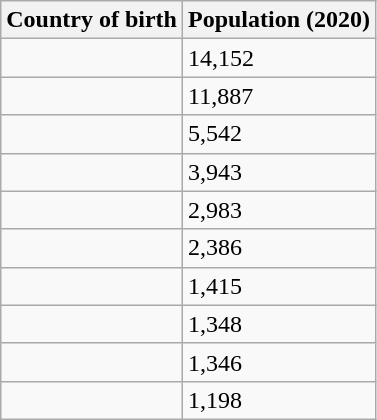<table class="wikitable floatright">
<tr>
<th>Country of birth</th>
<th>Population (2020)</th>
</tr>
<tr>
<td></td>
<td>14,152</td>
</tr>
<tr>
<td></td>
<td>11,887</td>
</tr>
<tr>
<td></td>
<td>5,542</td>
</tr>
<tr>
<td></td>
<td>3,943</td>
</tr>
<tr>
<td></td>
<td>2,983</td>
</tr>
<tr>
<td></td>
<td>2,386</td>
</tr>
<tr>
<td></td>
<td>1,415</td>
</tr>
<tr>
<td></td>
<td>1,348</td>
</tr>
<tr>
<td></td>
<td>1,346</td>
</tr>
<tr>
<td></td>
<td>1,198</td>
</tr>
</table>
